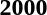<table>
<tr>
<td><strong>2000</strong><br></td>
</tr>
</table>
